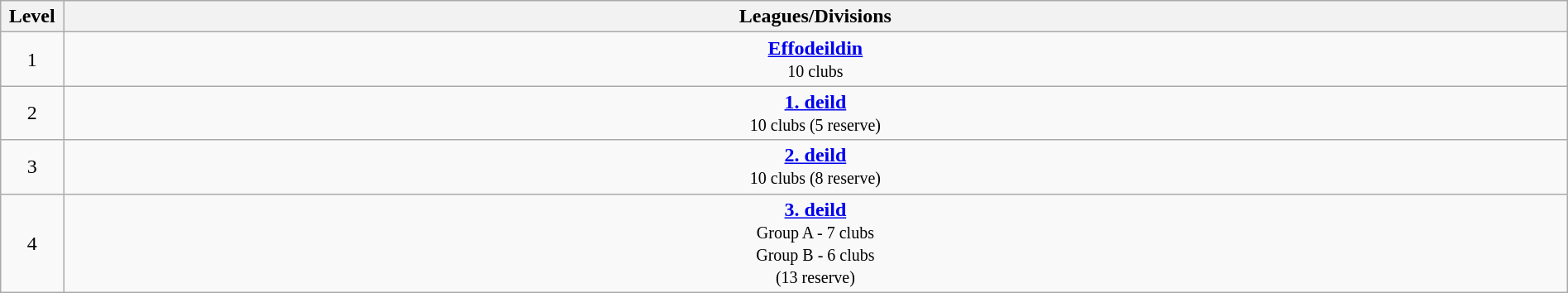<table class="wikitable" style="text-align: center; width: 100%;">
<tr>
<th scope=col width="4%">Level</th>
<th scope=col width="96%">Leagues/Divisions</th>
</tr>
<tr>
<td width="4%">1</td>
<td width="96%"><strong><a href='#'>Effodeildin</a></strong><br><small>10 clubs</small></td>
</tr>
<tr>
<td width="4%">2</td>
<td width="96%"><strong><a href='#'>1. deild</a></strong><br><small>10 clubs (5 reserve)</small></td>
</tr>
<tr>
<td width="4%">3</td>
<td width="96%"><strong><a href='#'>2. deild</a></strong><br><small>10 clubs (8 reserve)</small></td>
</tr>
<tr>
<td width="4%">4</td>
<td width="96%"><strong><a href='#'>3. deild</a></strong><br><small>Group A - 7 clubs</small><br><small>Group B - 6 clubs<br>(13 reserve)</small></td>
</tr>
</table>
